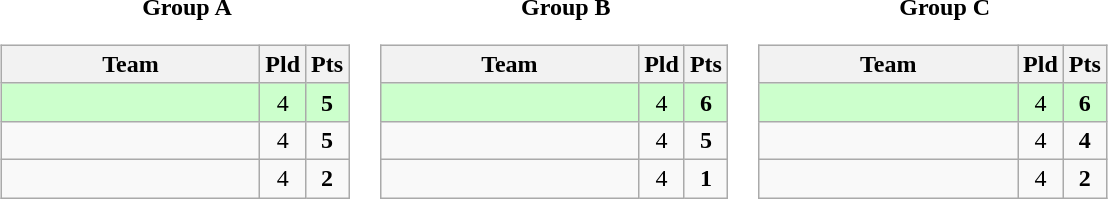<table style="text-align:center;">
<tr>
<td><strong>Group A</strong><br><table class="wikitable" style="text-align:center">
<tr>
<th width="165">Team</th>
<th width="20">Pld</th>
<th width="20">Pts</th>
</tr>
<tr bgcolor="#ccffcc">
<td align="left"></td>
<td>4</td>
<td><strong>5</strong></td>
</tr>
<tr>
<td align="left"></td>
<td>4</td>
<td><strong>5</strong></td>
</tr>
<tr>
<td align="left"></td>
<td>4</td>
<td><strong>2</strong></td>
</tr>
</table>
</td>
<td><strong>Group B</strong><br><table class="wikitable" style="text-align:center">
<tr>
<th width="165">Team</th>
<th width="20">Pld</th>
<th width="20">Pts</th>
</tr>
<tr bgcolor="#ccffcc">
<td align="left"></td>
<td>4</td>
<td><strong>6</strong></td>
</tr>
<tr>
<td align="left"></td>
<td>4</td>
<td><strong>5</strong></td>
</tr>
<tr>
<td align="left"></td>
<td>4</td>
<td><strong>1</strong></td>
</tr>
</table>
</td>
<td><strong>Group C</strong><br><table class="wikitable" style="text-align:center">
<tr>
<th width="165">Team</th>
<th width="20">Pld</th>
<th width="20">Pts</th>
</tr>
<tr bgcolor="#ccffcc">
<td align="left"></td>
<td>4</td>
<td><strong>6</strong></td>
</tr>
<tr>
<td align="left"></td>
<td>4</td>
<td><strong>4</strong></td>
</tr>
<tr>
<td align="left"></td>
<td>4</td>
<td><strong>2</strong></td>
</tr>
</table>
</td>
</tr>
</table>
